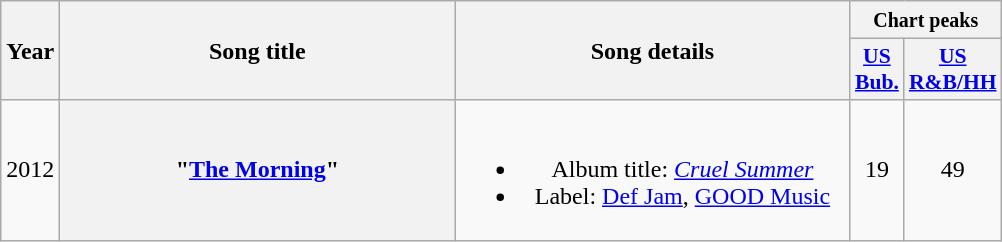<table class="wikitable plainrowheaders" style="text-align:center;">
<tr>
<th scope="col" rowspan="2">Year</th>
<th scope="col" rowspan="2" style="width:16em;">Song title</th>
<th scope="col" rowspan="2" style="width:16em;">Song details</th>
<th scope="col" colspan="2"><small>Chart peaks</small></th>
</tr>
<tr>
<th scope="col" style="font-size:90%;"><a href='#'>US<br>Bub.</a></th>
<th scope="col" style="font-size:90%;"><a href='#'>US<br>R&B/HH</a></th>
</tr>
<tr>
<td>2012</td>
<th scope="row" style="text-align:center;">"<a href='#'>The Morning</a>"</th>
<td><br><ul><li>Album title: <em><a href='#'>Cruel Summer</a></em></li><li>Label: <a href='#'>Def Jam</a>, <a href='#'>GOOD Music</a></li></ul></td>
<td>19</td>
<td>49</td>
</tr>
</table>
